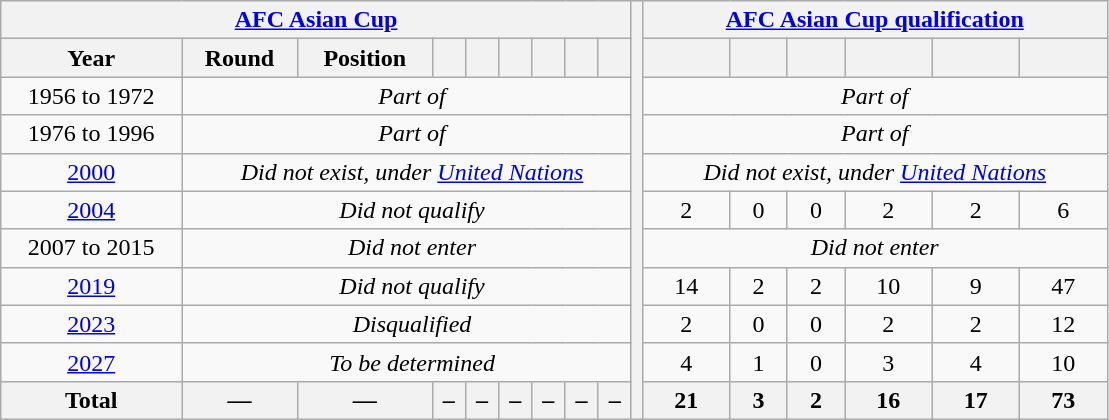<table class="wikitable" style="text-align: center;">
<tr>
<th colspan=9><a href='#'>AFC Asian Cup</a></th>
<th width=1% rowspan=39></th>
<th colspan="6"><a href='#'>AFC Asian Cup qualification</a></th>
</tr>
<tr>
<th>Year</th>
<th>Round</th>
<th>Position</th>
<th></th>
<th></th>
<th></th>
<th></th>
<th></th>
<th></th>
<th></th>
<th></th>
<th></th>
<th></th>
<th></th>
<th></th>
</tr>
<tr>
<td>1956 to 1972</td>
<td colspan=9><em>Part of </em></td>
<td colspan="7"><em>Part of </em></td>
</tr>
<tr>
<td>1976 to 1996</td>
<td colspan=9><em>Part of </em></td>
<td colspan="7"><em>Part of </em></td>
</tr>
<tr>
<td> <a href='#'>2000</a></td>
<td colspan=9><em>Did not exist, under  <a href='#'>United Nations</a></em></td>
<td colspan="7"><em>Did not exist, under  <a href='#'>United Nations</a></em></td>
</tr>
<tr>
<td> <a href='#'>2004</a></td>
<td rowspan=1 colspan=9><em>Did not qualify</em></td>
<td>2</td>
<td>0</td>
<td>0</td>
<td>2</td>
<td>2</td>
<td>6</td>
</tr>
<tr>
<td>2007 to 2015</td>
<td colspan=9><em>Did not enter</em></td>
<td colspan=6><em>Did not enter</em></td>
</tr>
<tr>
<td> <a href='#'>2019</a></td>
<td colspan="9"><em>Did not qualify</em></td>
<td>14</td>
<td>2</td>
<td>2</td>
<td>10</td>
<td>9</td>
<td>47</td>
</tr>
<tr>
<td> <a href='#'>2023</a></td>
<td colspan="9"><em>Disqualified</em></td>
<td>2</td>
<td>0</td>
<td>0</td>
<td>2</td>
<td>2</td>
<td>12</td>
</tr>
<tr>
<td> <a href='#'>2027</a></td>
<td colspan="9"><em>To be determined</em></td>
<td>4</td>
<td>1</td>
<td>0</td>
<td>3</td>
<td>4</td>
<td>10</td>
</tr>
<tr>
<th><strong>Total</strong></th>
<th>—</th>
<th>—</th>
<th><strong>–</strong></th>
<th><strong>–</strong></th>
<th><strong>–</strong></th>
<th><strong>–</strong></th>
<th><strong>–</strong></th>
<th><strong>–</strong></th>
<th><strong>21</strong></th>
<th><strong>3</strong></th>
<th><strong>2</strong></th>
<th><strong>16</strong></th>
<th><strong>17</strong></th>
<th>73</th>
</tr>
</table>
